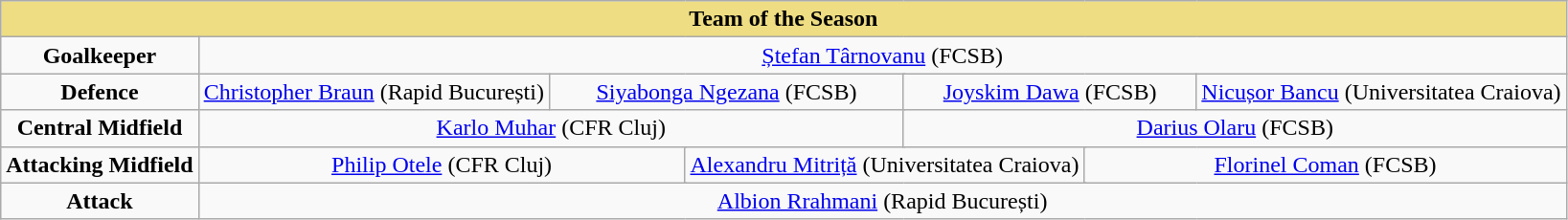<table class="wikitable" style="text-align:center">
<tr>
<th colspan="21" style="background-color: #eedd82">Team of the Season</th>
</tr>
<tr>
<td><strong>Goalkeeper</strong></td>
<td colspan="20"> <a href='#'>Ștefan Târnovanu</a> (FCSB)</td>
</tr>
<tr>
<td><strong>Defence</strong></td>
<td colspan="5"> <a href='#'>Christopher Braun</a> (Rapid București)</td>
<td colspan="5"> <a href='#'>Siyabonga Ngezana</a> (FCSB)</td>
<td colspan="5"> <a href='#'>Joyskim Dawa</a> (FCSB)</td>
<td colspan="5"> <a href='#'>Nicușor Bancu</a> (Universitatea Craiova)</td>
</tr>
<tr>
<td><strong>Central Midfield</strong></td>
<td colspan="10"> <a href='#'>Karlo Muhar</a> (CFR Cluj)</td>
<td colspan="10"> <a href='#'>Darius Olaru</a> (FCSB)</td>
</tr>
<tr>
<td><strong>Attacking Midfield</strong></td>
<td colspan="7"> <a href='#'>Philip Otele</a> (CFR Cluj)</td>
<td colspan="7"> <a href='#'>Alexandru Mitriță</a> (Universitatea Craiova)</td>
<td colspan="7"> <a href='#'>Florinel Coman</a> (FCSB)</td>
</tr>
<tr>
<td><strong>Attack</strong></td>
<td colspan="20"> <a href='#'>Albion Rrahmani</a> (Rapid București)</td>
</tr>
</table>
